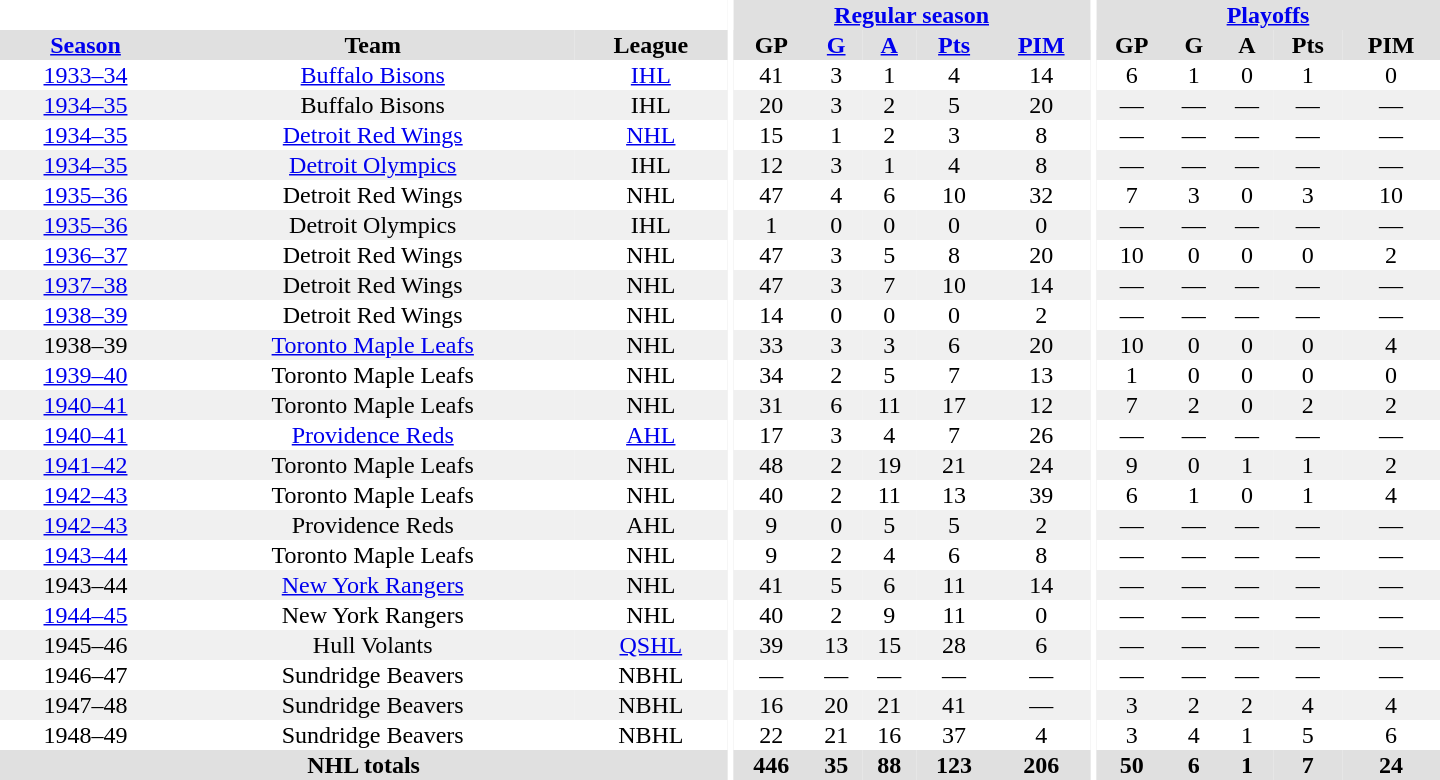<table border="0" cellpadding="1" cellspacing="0" style="text-align:center; width:60em">
<tr bgcolor="#e0e0e0">
<th colspan="3" bgcolor="#ffffff"></th>
<th rowspan="100" bgcolor="#ffffff"></th>
<th colspan="5"><a href='#'>Regular season</a></th>
<th rowspan="100" bgcolor="#ffffff"></th>
<th colspan="5"><a href='#'>Playoffs</a></th>
</tr>
<tr bgcolor="#e0e0e0">
<th><a href='#'>Season</a></th>
<th>Team</th>
<th>League</th>
<th>GP</th>
<th><a href='#'>G</a></th>
<th><a href='#'>A</a></th>
<th><a href='#'>Pts</a></th>
<th><a href='#'>PIM</a></th>
<th>GP</th>
<th>G</th>
<th>A</th>
<th>Pts</th>
<th>PIM</th>
</tr>
<tr>
<td><a href='#'>1933–34</a></td>
<td><a href='#'>Buffalo Bisons</a></td>
<td><a href='#'>IHL</a></td>
<td>41</td>
<td>3</td>
<td>1</td>
<td>4</td>
<td>14</td>
<td>6</td>
<td>1</td>
<td>0</td>
<td>1</td>
<td>0</td>
</tr>
<tr bgcolor="#f0f0f0">
<td><a href='#'>1934–35</a></td>
<td>Buffalo Bisons</td>
<td>IHL</td>
<td>20</td>
<td>3</td>
<td>2</td>
<td>5</td>
<td>20</td>
<td>—</td>
<td>—</td>
<td>—</td>
<td>—</td>
<td>—</td>
</tr>
<tr>
<td><a href='#'>1934–35</a></td>
<td><a href='#'>Detroit Red Wings</a></td>
<td><a href='#'>NHL</a></td>
<td>15</td>
<td>1</td>
<td>2</td>
<td>3</td>
<td>8</td>
<td>—</td>
<td>—</td>
<td>—</td>
<td>—</td>
<td>—</td>
</tr>
<tr bgcolor="#f0f0f0">
<td><a href='#'>1934–35</a></td>
<td><a href='#'>Detroit Olympics</a></td>
<td>IHL</td>
<td>12</td>
<td>3</td>
<td>1</td>
<td>4</td>
<td>8</td>
<td>—</td>
<td>—</td>
<td>—</td>
<td>—</td>
<td>—</td>
</tr>
<tr>
<td><a href='#'>1935–36</a></td>
<td>Detroit Red Wings</td>
<td>NHL</td>
<td>47</td>
<td>4</td>
<td>6</td>
<td>10</td>
<td>32</td>
<td>7</td>
<td>3</td>
<td>0</td>
<td>3</td>
<td>10</td>
</tr>
<tr bgcolor="#f0f0f0">
<td><a href='#'>1935–36</a></td>
<td>Detroit Olympics</td>
<td>IHL</td>
<td>1</td>
<td>0</td>
<td>0</td>
<td>0</td>
<td>0</td>
<td>—</td>
<td>—</td>
<td>—</td>
<td>—</td>
<td>—</td>
</tr>
<tr>
<td><a href='#'>1936–37</a></td>
<td>Detroit Red Wings</td>
<td>NHL</td>
<td>47</td>
<td>3</td>
<td>5</td>
<td>8</td>
<td>20</td>
<td>10</td>
<td>0</td>
<td>0</td>
<td>0</td>
<td>2</td>
</tr>
<tr bgcolor="#f0f0f0">
<td><a href='#'>1937–38</a></td>
<td>Detroit Red Wings</td>
<td>NHL</td>
<td>47</td>
<td>3</td>
<td>7</td>
<td>10</td>
<td>14</td>
<td>—</td>
<td>—</td>
<td>—</td>
<td>—</td>
<td>—</td>
</tr>
<tr>
<td><a href='#'>1938–39</a></td>
<td>Detroit Red Wings</td>
<td>NHL</td>
<td>14</td>
<td>0</td>
<td>0</td>
<td>0</td>
<td>2</td>
<td>—</td>
<td>—</td>
<td>—</td>
<td>—</td>
<td>—</td>
</tr>
<tr bgcolor="#f0f0f0">
<td>1938–39</td>
<td><a href='#'>Toronto Maple Leafs</a></td>
<td>NHL</td>
<td>33</td>
<td>3</td>
<td>3</td>
<td>6</td>
<td>20</td>
<td>10</td>
<td>0</td>
<td>0</td>
<td>0</td>
<td>4</td>
</tr>
<tr>
<td><a href='#'>1939–40</a></td>
<td>Toronto Maple Leafs</td>
<td>NHL</td>
<td>34</td>
<td>2</td>
<td>5</td>
<td>7</td>
<td>13</td>
<td>1</td>
<td>0</td>
<td>0</td>
<td>0</td>
<td>0</td>
</tr>
<tr bgcolor="#f0f0f0">
<td><a href='#'>1940–41</a></td>
<td>Toronto Maple Leafs</td>
<td>NHL</td>
<td>31</td>
<td>6</td>
<td>11</td>
<td>17</td>
<td>12</td>
<td>7</td>
<td>2</td>
<td>0</td>
<td>2</td>
<td>2</td>
</tr>
<tr>
<td><a href='#'>1940–41</a></td>
<td><a href='#'>Providence Reds</a></td>
<td><a href='#'>AHL</a></td>
<td>17</td>
<td>3</td>
<td>4</td>
<td>7</td>
<td>26</td>
<td>—</td>
<td>—</td>
<td>—</td>
<td>—</td>
<td>—</td>
</tr>
<tr bgcolor="#f0f0f0">
<td><a href='#'>1941–42</a></td>
<td>Toronto Maple Leafs</td>
<td>NHL</td>
<td>48</td>
<td>2</td>
<td>19</td>
<td>21</td>
<td>24</td>
<td>9</td>
<td>0</td>
<td>1</td>
<td>1</td>
<td>2</td>
</tr>
<tr>
<td><a href='#'>1942–43</a></td>
<td>Toronto Maple Leafs</td>
<td>NHL</td>
<td>40</td>
<td>2</td>
<td>11</td>
<td>13</td>
<td>39</td>
<td>6</td>
<td>1</td>
<td>0</td>
<td>1</td>
<td>4</td>
</tr>
<tr bgcolor="#f0f0f0">
<td><a href='#'>1942–43</a></td>
<td>Providence Reds</td>
<td>AHL</td>
<td>9</td>
<td>0</td>
<td>5</td>
<td>5</td>
<td>2</td>
<td>—</td>
<td>—</td>
<td>—</td>
<td>—</td>
<td>—</td>
</tr>
<tr>
<td><a href='#'>1943–44</a></td>
<td>Toronto Maple Leafs</td>
<td>NHL</td>
<td>9</td>
<td>2</td>
<td>4</td>
<td>6</td>
<td>8</td>
<td>—</td>
<td>—</td>
<td>—</td>
<td>—</td>
<td>—</td>
</tr>
<tr bgcolor="#f0f0f0">
<td>1943–44</td>
<td><a href='#'>New York Rangers</a></td>
<td>NHL</td>
<td>41</td>
<td>5</td>
<td>6</td>
<td>11</td>
<td>14</td>
<td>—</td>
<td>—</td>
<td>—</td>
<td>—</td>
<td>—</td>
</tr>
<tr>
<td><a href='#'>1944–45</a></td>
<td>New York Rangers</td>
<td>NHL</td>
<td>40</td>
<td>2</td>
<td>9</td>
<td>11</td>
<td>0</td>
<td>—</td>
<td>—</td>
<td>—</td>
<td>—</td>
<td>—</td>
</tr>
<tr bgcolor="#f0f0f0">
<td>1945–46</td>
<td>Hull Volants</td>
<td><a href='#'>QSHL</a></td>
<td>39</td>
<td>13</td>
<td>15</td>
<td>28</td>
<td>6</td>
<td>—</td>
<td>—</td>
<td>—</td>
<td>—</td>
<td>—</td>
</tr>
<tr>
<td>1946–47</td>
<td>Sundridge Beavers</td>
<td>NBHL</td>
<td>—</td>
<td>—</td>
<td>—</td>
<td>—</td>
<td>—</td>
<td>—</td>
<td>—</td>
<td>—</td>
<td>—</td>
<td>—</td>
</tr>
<tr bgcolor="#f0f0f0">
<td>1947–48</td>
<td>Sundridge Beavers</td>
<td>NBHL</td>
<td>16</td>
<td>20</td>
<td>21</td>
<td>41</td>
<td>—</td>
<td>3</td>
<td>2</td>
<td>2</td>
<td>4</td>
<td>4</td>
</tr>
<tr>
<td>1948–49</td>
<td>Sundridge Beavers</td>
<td>NBHL</td>
<td>22</td>
<td>21</td>
<td>16</td>
<td>37</td>
<td>4</td>
<td>3</td>
<td>4</td>
<td>1</td>
<td>5</td>
<td>6</td>
</tr>
<tr bgcolor="#e0e0e0">
<th colspan="3">NHL totals</th>
<th>446</th>
<th>35</th>
<th>88</th>
<th>123</th>
<th>206</th>
<th>50</th>
<th>6</th>
<th>1</th>
<th>7</th>
<th>24</th>
</tr>
</table>
